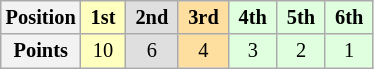<table class="wikitable" style="font-size:85%; text-align:center">
<tr>
<th>Position</th>
<td style="background:#ffffbf;"> <strong>1st</strong> </td>
<td style="background:#dfdfdf;"> <strong>2nd</strong> </td>
<td style="background:#ffdf9f;"> <strong>3rd</strong> </td>
<td style="background:#dfffdf;"> <strong>4th</strong> </td>
<td style="background:#dfffdf;"> <strong>5th</strong> </td>
<td style="background:#dfffdf;"> <strong>6th</strong> </td>
</tr>
<tr>
<th>Points</th>
<td style="background:#ffffbf;">10</td>
<td style="background:#dfdfdf;">6</td>
<td style="background:#ffdf9f;">4</td>
<td style="background:#dfffdf;">3</td>
<td style="background:#dfffdf;">2</td>
<td style="background:#dfffdf;">1</td>
</tr>
</table>
